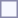<table style="border:1px solid #8888aa; background-color:#f7f8ff; padding:5px; font-size:95%; margin: 0px 12px 12px 0px;">
</table>
